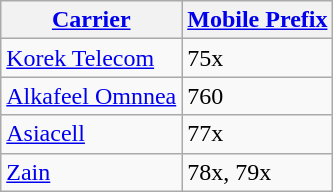<table class="wikitable" border=1>
<tr>
<th><a href='#'>Carrier</a></th>
<th><a href='#'>Mobile Prefix</a></th>
</tr>
<tr>
<td><a href='#'>Korek Telecom</a></td>
<td>75x</td>
</tr>
<tr>
<td><a href='#'>Alkafeel Omnnea</a></td>
<td>760</td>
</tr>
<tr>
<td><a href='#'>Asiacell</a></td>
<td>77x</td>
</tr>
<tr>
<td><a href='#'>Zain</a></td>
<td>78x, 79x</td>
</tr>
</table>
